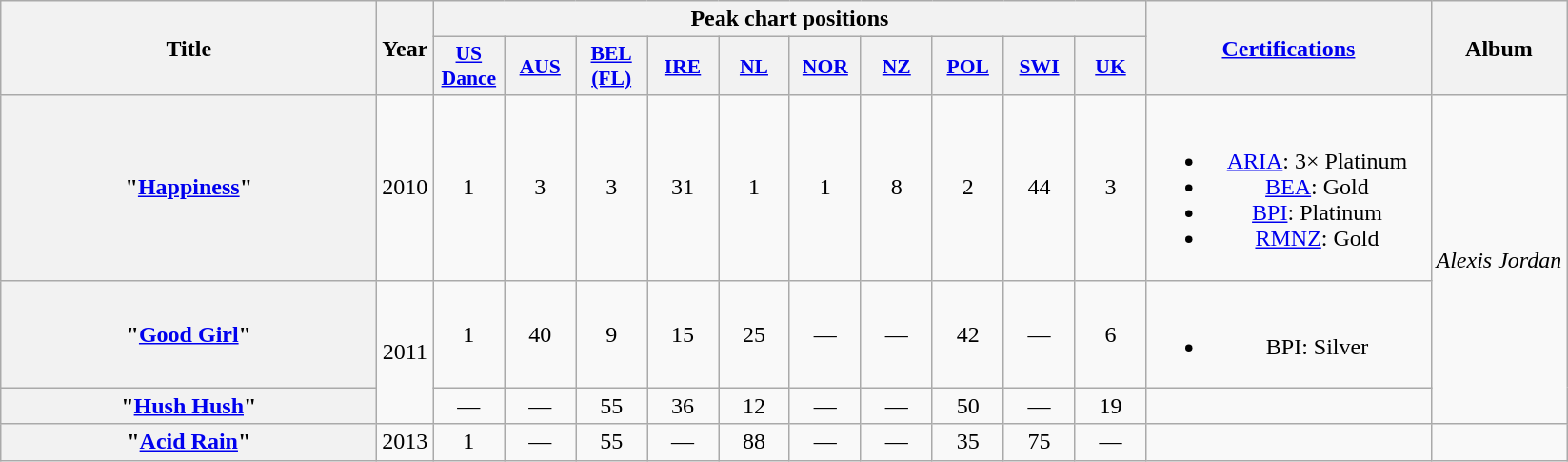<table class="wikitable plainrowheaders" style="text-align:center;">
<tr>
<th scope="col" rowspan="2" style="width:16em;">Title</th>
<th scope="col" rowspan="2">Year</th>
<th scope="col" colspan="10">Peak chart positions</th>
<th scope="col" rowspan="2" style="width:12em;"><a href='#'>Certifications</a></th>
<th scope="col" rowspan="2">Album</th>
</tr>
<tr>
<th scope="col" style="width:3em;font-size:90%;"><a href='#'>US Dance</a><br></th>
<th scope="col" style="width:3em;font-size:90%;"><a href='#'>AUS</a><br></th>
<th scope="col" style="width:3em;font-size:90%;"><a href='#'>BEL (FL)</a><br></th>
<th scope="col" style="width:3em;font-size:90%;"><a href='#'>IRE</a><br></th>
<th scope="col" style="width:3em;font-size:90%;"><a href='#'>NL</a><br></th>
<th scope="col" style="width:3em;font-size:90%;"><a href='#'>NOR</a><br></th>
<th scope="col" style="width:3em;font-size:90%;"><a href='#'>NZ</a><br></th>
<th scope="col" style="width:3em;font-size:90%;"><a href='#'>POL</a><br></th>
<th scope="col" style="width:3em;font-size:90%;"><a href='#'>SWI</a><br></th>
<th scope="col" style="width:3em;font-size:90%;"><a href='#'>UK</a><br></th>
</tr>
<tr>
<th scope="row">"<a href='#'>Happiness</a>"</th>
<td>2010</td>
<td>1</td>
<td>3</td>
<td>3</td>
<td>31</td>
<td>1</td>
<td>1</td>
<td>8</td>
<td>2</td>
<td>44</td>
<td>3</td>
<td><br><ul><li><a href='#'>ARIA</a>: 3× Platinum</li><li><a href='#'>BEA</a>: Gold</li><li><a href='#'>BPI</a>: Platinum</li><li><a href='#'>RMNZ</a>: Gold</li></ul></td>
<td rowspan="3"><em>Alexis Jordan</em></td>
</tr>
<tr>
<th scope="row">"<a href='#'>Good Girl</a>"</th>
<td rowspan="2">2011</td>
<td>1</td>
<td>40</td>
<td>9</td>
<td>15</td>
<td>25</td>
<td>—</td>
<td>—</td>
<td>42</td>
<td>—</td>
<td>6</td>
<td><br><ul><li>BPI: Silver</li></ul></td>
</tr>
<tr>
<th scope="row">"<a href='#'>Hush Hush</a>"</th>
<td>—</td>
<td>—</td>
<td>55</td>
<td>36</td>
<td>12</td>
<td>—</td>
<td>—</td>
<td>50</td>
<td>—</td>
<td>19</td>
<td></td>
</tr>
<tr>
<th scope="row">"<a href='#'>Acid Rain</a>"</th>
<td>2013</td>
<td>1</td>
<td>—</td>
<td>55</td>
<td>—</td>
<td>88</td>
<td>—</td>
<td>—</td>
<td>35</td>
<td>75</td>
<td>—</td>
<td></td>
<td></td>
</tr>
</table>
